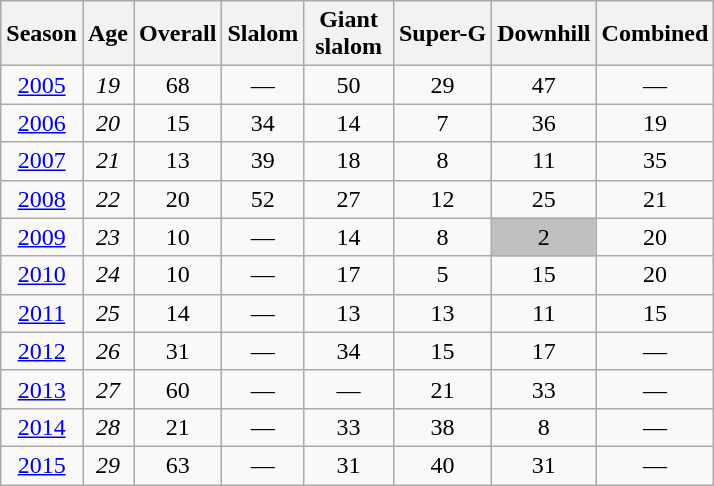<table class=wikitable style="text-align:center">
<tr>
<th>Season</th>
<th>Age</th>
<th>Overall</th>
<th>Slalom</th>
<th>Giant<br> slalom </th>
<th>Super-G</th>
<th>Downhill</th>
<th>Combined</th>
</tr>
<tr>
<td><a href='#'>2005</a></td>
<td><em>19</em></td>
<td>68</td>
<td>—</td>
<td>50</td>
<td>29</td>
<td>47</td>
<td>—</td>
</tr>
<tr>
<td><a href='#'>2006</a></td>
<td><em>20</em></td>
<td>15</td>
<td>34</td>
<td>14</td>
<td>7</td>
<td>36</td>
<td>19</td>
</tr>
<tr>
<td><a href='#'>2007</a></td>
<td><em>21</em></td>
<td>13</td>
<td>39</td>
<td>18</td>
<td>8</td>
<td>11</td>
<td>35</td>
</tr>
<tr>
<td><a href='#'>2008</a></td>
<td><em>22</em></td>
<td>20</td>
<td>52</td>
<td>27</td>
<td>12</td>
<td>25</td>
<td>21</td>
</tr>
<tr>
<td><a href='#'>2009</a></td>
<td><em>23</em></td>
<td>10</td>
<td>—</td>
<td>14</td>
<td>8</td>
<td bgcolor="silver">2</td>
<td>20</td>
</tr>
<tr>
<td><a href='#'>2010</a></td>
<td><em>24</em></td>
<td>10</td>
<td>—</td>
<td>17</td>
<td>5</td>
<td>15</td>
<td>20</td>
</tr>
<tr>
<td><a href='#'>2011</a></td>
<td><em>25</em></td>
<td>14</td>
<td>—</td>
<td>13</td>
<td>13</td>
<td>11</td>
<td>15</td>
</tr>
<tr>
<td><a href='#'>2012</a></td>
<td><em>26</em></td>
<td>31</td>
<td>—</td>
<td>34</td>
<td>15</td>
<td>17</td>
<td>—</td>
</tr>
<tr>
<td><a href='#'>2013</a></td>
<td><em>27</em></td>
<td>60</td>
<td>—</td>
<td>—</td>
<td>21</td>
<td>33</td>
<td>—</td>
</tr>
<tr>
<td><a href='#'>2014</a></td>
<td><em>28</em></td>
<td>21</td>
<td>—</td>
<td>33</td>
<td>38</td>
<td>8</td>
<td>—</td>
</tr>
<tr>
<td><a href='#'>2015</a></td>
<td><em>29</em></td>
<td>63</td>
<td>—</td>
<td>31</td>
<td>40</td>
<td>31</td>
<td>—</td>
</tr>
</table>
